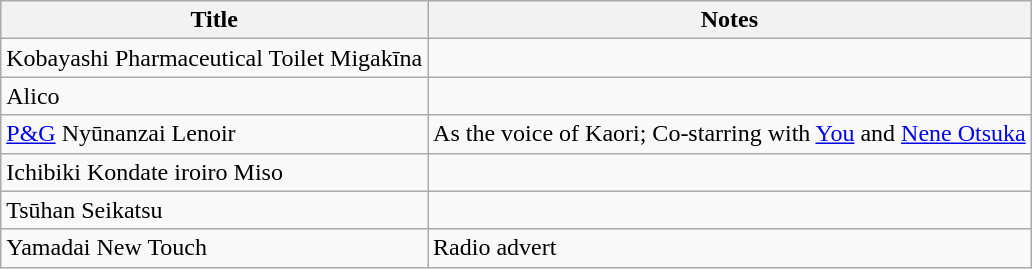<table class="wikitable">
<tr>
<th>Title</th>
<th>Notes</th>
</tr>
<tr>
<td>Kobayashi Pharmaceutical Toilet Migakīna</td>
<td></td>
</tr>
<tr>
<td>Alico</td>
<td></td>
</tr>
<tr>
<td><a href='#'>P&G</a> Nyūnanzai Lenoir</td>
<td>As the voice of Kaori; Co-starring with <a href='#'>You</a> and <a href='#'>Nene Otsuka</a></td>
</tr>
<tr>
<td>Ichibiki Kondate iroiro Miso</td>
<td></td>
</tr>
<tr>
<td>Tsūhan Seikatsu </td>
<td></td>
</tr>
<tr>
<td>Yamadai New Touch</td>
<td>Radio advert</td>
</tr>
</table>
